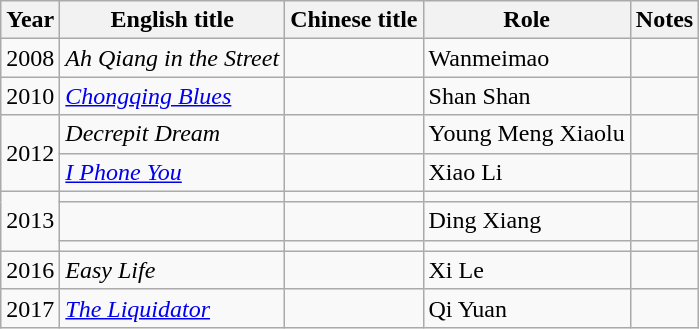<table class="wikitable">
<tr>
<th>Year</th>
<th>English title</th>
<th>Chinese title</th>
<th>Role</th>
<th>Notes</th>
</tr>
<tr>
<td>2008</td>
<td><em>Ah Qiang in the Street</em></td>
<td></td>
<td>Wanmeimao</td>
<td></td>
</tr>
<tr>
<td>2010</td>
<td><em><a href='#'>Chongqing Blues</a></em></td>
<td></td>
<td>Shan Shan</td>
<td></td>
</tr>
<tr>
<td rowspan=2>2012</td>
<td><em>Decrepit Dream</em></td>
<td></td>
<td>Young Meng Xiaolu</td>
<td></td>
</tr>
<tr>
<td><em><a href='#'>I Phone You</a></em></td>
<td></td>
<td>Xiao Li</td>
<td></td>
</tr>
<tr>
<td rowspan=3>2013</td>
<td></td>
<td></td>
<td></td>
<td></td>
</tr>
<tr>
<td></td>
<td></td>
<td>Ding Xiang</td>
<td></td>
</tr>
<tr>
<td></td>
<td></td>
<td></td>
<td></td>
</tr>
<tr>
<td>2016</td>
<td><em>Easy Life</em></td>
<td></td>
<td>Xi Le</td>
<td></td>
</tr>
<tr>
<td>2017</td>
<td><em><a href='#'>The Liquidator</a></em></td>
<td></td>
<td>Qi Yuan</td>
<td></td>
</tr>
</table>
